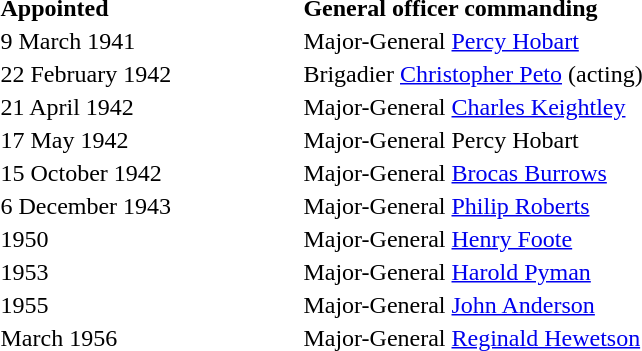<table width="600">
<tr>
<td><strong>Appointed</strong></td>
<td><strong>General officer commanding</strong></td>
</tr>
<tr>
<td>9 March 1941</td>
<td>Major-General <a href='#'>Percy Hobart</a></td>
</tr>
<tr>
<td>22 February 1942</td>
<td>Brigadier <a href='#'>Christopher Peto</a> (acting)</td>
</tr>
<tr>
<td>21 April 1942</td>
<td>Major-General <a href='#'>Charles Keightley</a></td>
</tr>
<tr>
<td>17 May 1942</td>
<td>Major-General Percy Hobart</td>
</tr>
<tr>
<td>15 October 1942</td>
<td>Major-General <a href='#'>Brocas Burrows</a></td>
</tr>
<tr>
<td>6 December 1943</td>
<td>Major-General <a href='#'>Philip Roberts</a></td>
</tr>
<tr>
<td>1950</td>
<td>Major-General <a href='#'>Henry Foote</a></td>
</tr>
<tr>
<td>1953</td>
<td>Major-General <a href='#'>Harold Pyman</a></td>
</tr>
<tr>
<td>1955</td>
<td>Major-General <a href='#'>John Anderson</a></td>
</tr>
<tr>
<td>March 1956</td>
<td>Major-General <a href='#'>Reginald Hewetson</a></td>
</tr>
</table>
